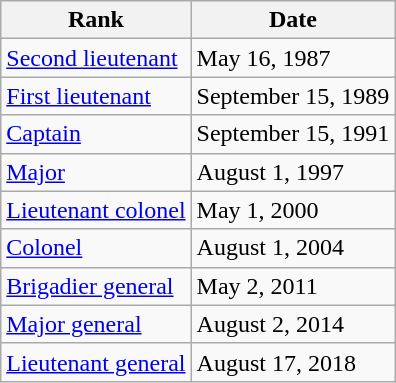<table class="wikitable">
<tr>
<th>Rank</th>
<th>Date</th>
</tr>
<tr>
<td> <a href='#'>Second lieutenant</a></td>
<td>May 16, 1987</td>
</tr>
<tr>
<td> <a href='#'>First lieutenant</a></td>
<td>September 15, 1989</td>
</tr>
<tr>
<td> <a href='#'>Captain</a></td>
<td>September 15, 1991</td>
</tr>
<tr>
<td> <a href='#'>Major</a></td>
<td>August 1, 1997</td>
</tr>
<tr>
<td> <a href='#'>Lieutenant colonel</a></td>
<td>May 1, 2000</td>
</tr>
<tr>
<td> <a href='#'>Colonel</a></td>
<td>August 1, 2004</td>
</tr>
<tr>
<td> <a href='#'>Brigadier general</a></td>
<td>May 2, 2011</td>
</tr>
<tr>
<td> <a href='#'>Major general</a></td>
<td>August 2, 2014</td>
</tr>
<tr>
<td> <a href='#'>Lieutenant general</a></td>
<td>August 17, 2018</td>
</tr>
</table>
